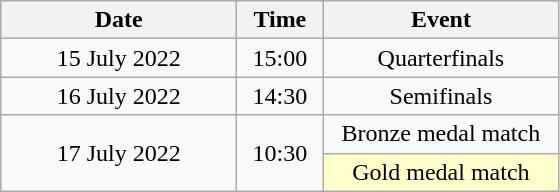<table class = "wikitable" style="text-align:center;">
<tr>
<th width=150>Date</th>
<th width=50>Time</th>
<th width=150>Event</th>
</tr>
<tr>
<td>15 July 2022</td>
<td>15:00</td>
<td>Quarterfinals</td>
</tr>
<tr>
<td>16 July 2022</td>
<td>14:30</td>
<td>Semifinals</td>
</tr>
<tr>
<td rowspan=2>17 July 2022</td>
<td rowspan=2>10:30</td>
<td>Bronze  medal match</td>
</tr>
<tr>
<td bgcolor=ffffcc>Gold medal match</td>
</tr>
</table>
